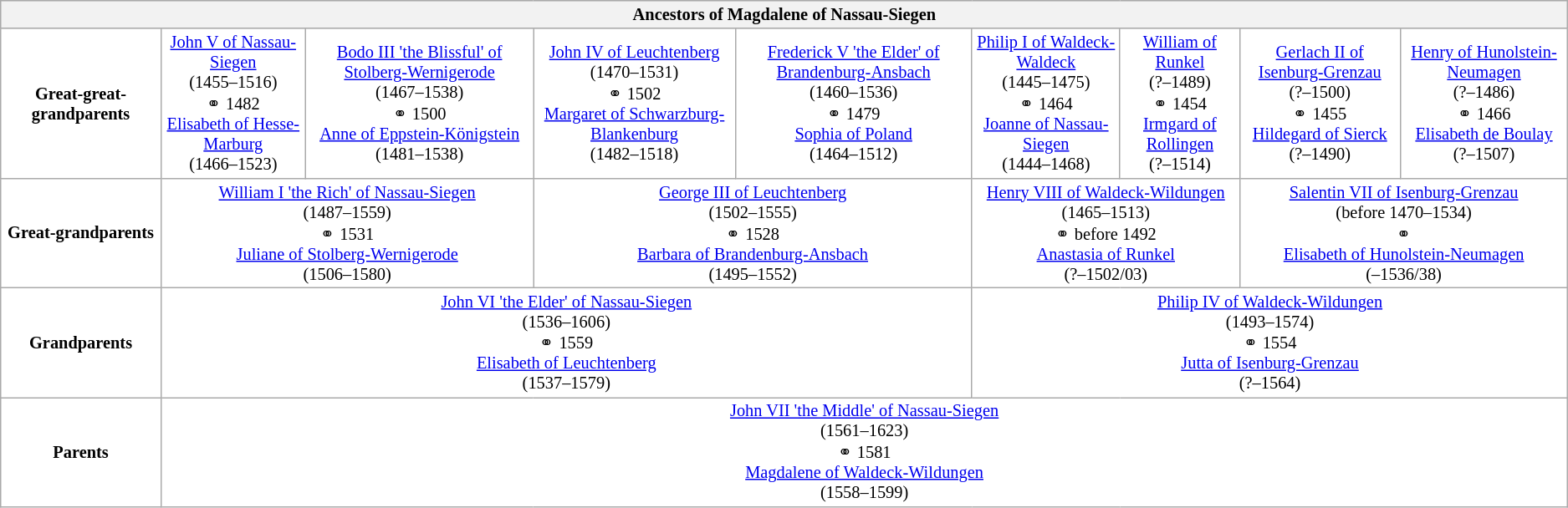<table class="wikitable" style="background:#FFFFFF; font-size:85%; text-align:center">
<tr bgcolor="#E0E0E0">
<th colspan="9">Ancestors of Magdalene of Nassau-Siegen</th>
</tr>
<tr>
<td><strong>Great-great-grandparents</strong></td>
<td colspan="1"><a href='#'>John V of Nassau-Siegen</a><br>(1455–1516)<br>⚭ 1482<br><a href='#'>Elisabeth of Hesse-Marburg</a><br>(1466–1523)</td>
<td colspan="1"><a href='#'>Bodo III 'the Blissful' of Stolberg-Wernigerode</a><br>(1467–1538)<br>⚭ 1500<br><a href='#'>Anne of Eppstein-Königstein</a><br>(1481–1538)</td>
<td colspan="1"><a href='#'>John IV of Leuchtenberg</a><br>(1470–1531)<br>⚭ 1502<br><a href='#'>Margaret of Schwarzburg-Blankenburg</a><br>(1482–1518)</td>
<td colspan="1"><a href='#'>Frederick V 'the Elder' of Brandenburg-Ansbach</a><br>(1460–1536)<br>⚭ 1479<br><a href='#'>Sophia of Poland</a><br>(1464–1512)</td>
<td colspan="1"><a href='#'>Philip I of Waldeck-Waldeck</a><br>(1445–1475)<br>⚭ 1464<br><a href='#'>Joanne of Nassau-Siegen</a><br>(1444–1468)</td>
<td colspan="1"><a href='#'>William of Runkel</a><br>(?–1489)<br>⚭ 1454<br><a href='#'>Irmgard of Rollingen</a><br>(?–1514)</td>
<td colspan="1"><a href='#'>Gerlach II of Isenburg-Grenzau</a><br>(?–1500)<br>⚭ 1455<br><a href='#'>Hildegard of Sierck</a><br>(?–1490)</td>
<td colspan="1"><a href='#'>Henry of Hunolstein-Neumagen</a><br>(?–1486)<br>⚭ 1466<br><a href='#'>Elisabeth de Boulay</a><br>(?–1507)</td>
</tr>
<tr>
<td><strong>Great-grandparents</strong></td>
<td colspan="2"><a href='#'>William I 'the Rich' of Nassau-Siegen</a><br>(1487–1559)<br>⚭ 1531<br><a href='#'>Juliane of Stolberg-Wernigerode</a><br>(1506–1580)</td>
<td colspan="2"><a href='#'>George III of Leuchtenberg</a><br>(1502–1555)<br>⚭ 1528<br><a href='#'>Barbara of Brandenburg-Ansbach</a><br>(1495–1552)</td>
<td colspan="2"><a href='#'>Henry VIII of Waldeck-Wildungen</a><br>(1465–1513)<br>⚭ before 1492<br><a href='#'>Anastasia of Runkel</a><br>(?–1502/03)</td>
<td colspan="2"><a href='#'>Salentin VII of Isenburg-Grenzau</a><br>(before 1470–1534)<br>⚭<br><a href='#'>Elisabeth of Hunolstein-Neumagen</a><br>(–1536/38)</td>
</tr>
<tr>
<td><strong>Grandparents</strong></td>
<td colspan="4"><a href='#'>John VI 'the Elder' of Nassau-Siegen</a><br>(1536–1606)<br>⚭ 1559<br><a href='#'>Elisabeth of Leuchtenberg</a><br>(1537–1579)</td>
<td colspan="4"><a href='#'>Philip IV of Waldeck-Wildungen</a><br>(1493–1574)<br>⚭ 1554<br><a href='#'>Jutta of Isenburg-Grenzau</a><br>(?–1564)</td>
</tr>
<tr>
<td><strong>Parents</strong></td>
<td colspan="8"><a href='#'>John VII 'the Middle' of Nassau-Siegen</a><br>(1561–1623)<br>⚭ 1581<br><a href='#'>Magdalene of Waldeck-Wildungen</a><br>(1558–1599)</td>
</tr>
</table>
